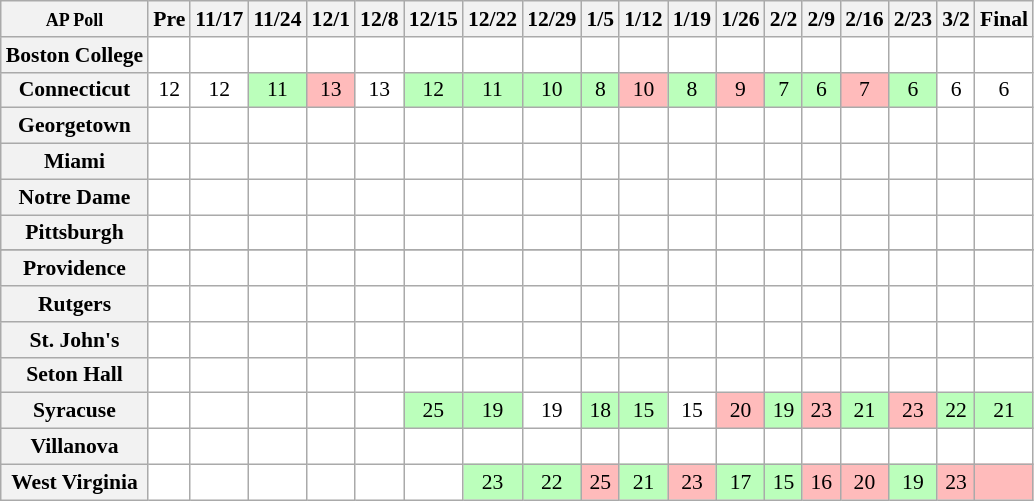<table class="wikitable" style="white-space:nowrap;font-size:90%;">
<tr>
<th><small>AP Poll</small></th>
<th>Pre</th>
<th>11/17</th>
<th>11/24</th>
<th>12/1</th>
<th>12/8</th>
<th>12/15</th>
<th>12/22</th>
<th>12/29</th>
<th>1/5</th>
<th>1/12</th>
<th>1/19</th>
<th>1/26</th>
<th>2/2</th>
<th>2/9</th>
<th>2/16</th>
<th>2/23</th>
<th>3/2</th>
<th>Final</th>
</tr>
<tr style="text-align:center;">
<th style="text-align:left;">Boston College</th>
<td style="background:#fff;"></td>
<td style="background:#fff;"></td>
<td style="background:#fff;"></td>
<td style="background:#fff;"></td>
<td style="background:#fff;"></td>
<td style="background:#fff;"></td>
<td style="background:#fff;"></td>
<td style="background:#fff;"></td>
<td style="background:#fff;"></td>
<td style="background:#fff;"></td>
<td style="background:#fff;"></td>
<td style="background:#fff;"></td>
<td style="background:#fff;"></td>
<td style="background:#fff;"></td>
<td style="background:#fff;"></td>
<td style="background:#fff;"></td>
<td style="background:#fff;"></td>
<td style="background:#fff;"></td>
</tr>
<tr style="text-align:center;">
<th>Connecticut</th>
<td style="background:#fff;">12</td>
<td style="background:#fff;">12</td>
<td style="background:#bfb;">11</td>
<td style="background:#fbb;">13</td>
<td style="background:#fff;">13</td>
<td style="background:#bfb;">12</td>
<td style="background:#bfb;">11</td>
<td style="background:#bfb;">10</td>
<td style="background:#bfb;">8</td>
<td style="background:#fbb;">10</td>
<td style="background:#bfb;">8</td>
<td style="background:#fbb;">9</td>
<td style="background:#bfb;">7</td>
<td style="background:#bfb;">6</td>
<td style="background:#fbb;">7</td>
<td style="background:#bfb;">6</td>
<td style="background:#fff;">6</td>
<td style="background:#fff;">6</td>
</tr>
<tr style="text-align:center;">
<th>Georgetown</th>
<td style="background:#fff;"></td>
<td style="background:#fff;"></td>
<td style="background:#fff;"></td>
<td style="background:#fff;"></td>
<td style="background:#fff;"></td>
<td style="background:#fff;"></td>
<td style="background:#fff;"></td>
<td style="background:#fff;"></td>
<td style="background:#fff;"></td>
<td style="background:#fff;"></td>
<td style="background:#fff;"></td>
<td style="background:#fff;"></td>
<td style="background:#fff;"></td>
<td style="background:#fff;"></td>
<td style="background:#fff;"></td>
<td style="background:#fff;"></td>
<td style="background:#fff;"></td>
<td style="background:#fff;"></td>
</tr>
<tr style="text-align:center;">
<th>Miami</th>
<td style="background:#fff;"></td>
<td style="background:#fff;"></td>
<td style="background:#fff;"></td>
<td style="background:#fff;"></td>
<td style="background:#fff;"></td>
<td style="background:#fff;"></td>
<td style="background:#fff;"></td>
<td style="background:#fff;"></td>
<td style="background:#fff;"></td>
<td style="background:#fff;"></td>
<td style="background:#fff;"></td>
<td style="background:#fff;"></td>
<td style="background:#fff;"></td>
<td style="background:#fff;"></td>
<td style="background:#fff;"></td>
<td style="background:#fff;"></td>
<td style="background:#fff;"></td>
<td style="background:#fff;"></td>
</tr>
<tr style="text-align:center;">
<th>Notre Dame</th>
<td style="background:#fff;"></td>
<td style="background:#fff;"></td>
<td style="background:#fff;"></td>
<td style="background:#fff;"></td>
<td style="background:#fff;"></td>
<td style="background:#fff;"></td>
<td style="background:#fff;"></td>
<td style="background:#fff;"></td>
<td style="background:#fff;"></td>
<td style="background:#fff;"></td>
<td style="background:#fff;"></td>
<td style="background:#fff;"></td>
<td style="background:#fff;"></td>
<td style="background:#fff;"></td>
<td style="background:#fff;"></td>
<td style="background:#fff;"></td>
<td style="background:#fff;"></td>
<td style="background:#fff;"></td>
</tr>
<tr style="text-align:center;">
<th>Pittsburgh</th>
<td style="background:#fff;"></td>
<td style="background:#fff;"></td>
<td style="background:#fff;"></td>
<td style="background:#fff;"></td>
<td style="background:#fff;"></td>
<td style="background:#fff;"></td>
<td style="background:#fff;"></td>
<td style="background:#fff;"></td>
<td style="background:#fff;"></td>
<td style="background:#fff;"></td>
<td style="background:#fff;"></td>
<td style="background:#fff;"></td>
<td style="background:#fff;"></td>
<td style="background:#fff;"></td>
<td style="background:#fff;"></td>
<td style="background:#fff;"></td>
<td style="background:#fff;"></td>
<td style="background:#fff;"></td>
</tr>
<tr style="text-align:center;">
</tr>
<tr style="text-align:center;">
<th>Providence</th>
<td style="background:#fff;"></td>
<td style="background:#fff;"></td>
<td style="background:#fff;"></td>
<td style="background:#fff;"></td>
<td style="background:#fff;"></td>
<td style="background:#fff;"></td>
<td style="background:#fff;"></td>
<td style="background:#fff;"></td>
<td style="background:#fff;"></td>
<td style="background:#fff;"></td>
<td style="background:#fff;"></td>
<td style="background:#fff;"></td>
<td style="background:#fff;"></td>
<td style="background:#fff;"></td>
<td style="background:#fff;"></td>
<td style="background:#fff;"></td>
<td style="background:#fff;"></td>
<td style="background:#fff;"></td>
</tr>
<tr style="text-align:center;">
<th>Rutgers</th>
<td style="background:#fff;"></td>
<td style="background:#fff;"></td>
<td style="background:#fff;"></td>
<td style="background:#fff;"></td>
<td style="background:#fff;"></td>
<td style="background:#fff;"></td>
<td style="background:#fff;"></td>
<td style="background:#fff;"></td>
<td style="background:#fff;"></td>
<td style="background:#fff;"></td>
<td style="background:#fff;"></td>
<td style="background:#fff;"></td>
<td style="background:#fff;"></td>
<td style="background:#fff;"></td>
<td style="background:#fff;"></td>
<td style="background:#fff;"></td>
<td style="background:#fff;"></td>
<td style="background:#fff;"></td>
</tr>
<tr style="text-align:center;">
<th>St. John's</th>
<td style="background:#fff;"></td>
<td style="background:#fff;"></td>
<td style="background:#fff;"></td>
<td style="background:#fff;"></td>
<td style="background:#fff;"></td>
<td style="background:#fff;"></td>
<td style="background:#fff;"></td>
<td style="background:#fff;"></td>
<td style="background:#fff;"></td>
<td style="background:#fff;"></td>
<td style="background:#fff;"></td>
<td style="background:#fff;"></td>
<td style="background:#fff;"></td>
<td style="background:#fff;"></td>
<td style="background:#fff;"></td>
<td style="background:#fff;"></td>
<td style="background:#fff;"></td>
<td style="background:#fff;"></td>
</tr>
<tr style="text-align:center;">
<th>Seton Hall</th>
<td style="background:#fff;"></td>
<td style="background:#fff;"></td>
<td style="background:#fff;"></td>
<td style="background:#fff;"></td>
<td style="background:#fff;"></td>
<td style="background:#fff;"></td>
<td style="background:#fff;"></td>
<td style="background:#fff;"></td>
<td style="background:#fff;"></td>
<td style="background:#fff;"></td>
<td style="background:#fff;"></td>
<td style="background:#fff;"></td>
<td style="background:#fff;"></td>
<td style="background:#fff;"></td>
<td style="background:#fff;"></td>
<td style="background:#fff;"></td>
<td style="background:#fff;"></td>
<td style="background:#fff;"></td>
</tr>
<tr style="text-align:center;">
<th>Syracuse</th>
<td style="background:#fff;"></td>
<td style="background:#fff;"></td>
<td style="background:#fff;"></td>
<td style="background:#fff;"></td>
<td style="background:#fff;"></td>
<td style="background:#bfb;">25</td>
<td style="background:#bfb;">19</td>
<td style="background:#fff;">19</td>
<td style="background:#bfb;">18</td>
<td style="background:#bfb;">15</td>
<td style="background:#fff;">15</td>
<td style="background:#fbb;">20</td>
<td style="background:#bfb;">19</td>
<td style="background:#fbb;">23</td>
<td style="background:#bfb;">21</td>
<td style="background:#fbb;">23</td>
<td style="background:#bfb;">22</td>
<td style="background:#bfb;">21</td>
</tr>
<tr style="text-align:center;">
<th>Villanova</th>
<td style="background:#fff;"></td>
<td style="background:#fff;"></td>
<td style="background:#fff;"></td>
<td style="background:#fff;"></td>
<td style="background:#fff;"></td>
<td style="background:#fff;"></td>
<td style="background:#fff;"></td>
<td style="background:#fff;"></td>
<td style="background:#fff;"></td>
<td style="background:#fff;"></td>
<td style="background:#fff;"></td>
<td style="background:#fff;"></td>
<td style="background:#fff;"></td>
<td style="background:#fff;"></td>
<td style="background:#fff;"></td>
<td style="background:#fff;"></td>
<td style="background:#fff;"></td>
<td style="background:#fff;"></td>
</tr>
<tr style="text-align:center;">
<th>West Virginia</th>
<td style="background:#fff;"></td>
<td style="background:#fff;"></td>
<td style="background:#fff;"></td>
<td style="background:#fff;"></td>
<td style="background:#fff;"></td>
<td style="background:#fff;"></td>
<td style="background:#bfb;">23</td>
<td style="background:#bfb;">22</td>
<td style="background:#fbb;">25</td>
<td style="background:#bfb;">21</td>
<td style="background:#fbb;">23</td>
<td style="background:#bfb;">17</td>
<td style="background:#bfb;">15</td>
<td style="background:#fbb;">16</td>
<td style="background:#fbb;">20</td>
<td style="background:#bfb;">19</td>
<td style="background:#fbb;">23</td>
<td style="background:#fbb;"></td>
</tr>
</table>
